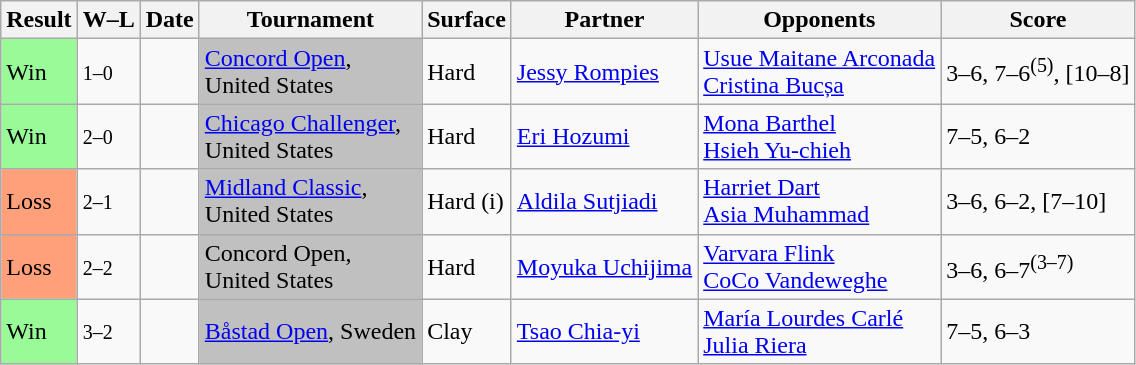<table class="sortable wikitable">
<tr>
<th>Result</th>
<th class="unsortable">W–L</th>
<th>Date</th>
<th>Tournament</th>
<th>Surface</th>
<th>Partner</th>
<th>Opponents</th>
<th class="unsortable">Score</th>
</tr>
<tr>
<td style="background:#98fb98;">Win</td>
<td><small>1–0</small></td>
<td><a href='#'></a></td>
<td bgcolor=silver><a href='#'>Concord Open</a>, <br>United States</td>
<td>Hard</td>
<td> <a href='#'>Jessy Rompies</a></td>
<td> <a href='#'>Usue Maitane Arconada</a> <br>  <a href='#'>Cristina Bucșa</a></td>
<td>3–6, 7–6<sup>(5)</sup>, [10–8]</td>
</tr>
<tr>
<td style="background:#98fb98;">Win</td>
<td><small>2–0</small></td>
<td><a href='#'></a></td>
<td bgcolor=silver><a href='#'>Chicago Challenger</a>, <br>United States</td>
<td>Hard</td>
<td> <a href='#'>Eri Hozumi</a></td>
<td> <a href='#'>Mona Barthel</a> <br>  <a href='#'>Hsieh Yu-chieh</a></td>
<td>7–5, 6–2</td>
</tr>
<tr>
<td style="background:#ffa07a;">Loss</td>
<td><small>2–1</small></td>
<td><a href='#'></a></td>
<td bgcolor=silver><a href='#'>Midland Classic</a>, <br>United States</td>
<td>Hard (i)</td>
<td> <a href='#'>Aldila Sutjiadi</a></td>
<td> <a href='#'>Harriet Dart</a> <br>  <a href='#'>Asia Muhammad</a></td>
<td>3–6, 6–2, [7–10]</td>
</tr>
<tr>
<td style="background:#ffa07a;">Loss</td>
<td><small>2–2</small></td>
<td><a href='#'></a></td>
<td bgcolor=silver>Concord Open, <br>United States</td>
<td>Hard</td>
<td> <a href='#'>Moyuka Uchijima</a></td>
<td> <a href='#'>Varvara Flink</a> <br>  <a href='#'>CoCo Vandeweghe</a></td>
<td>3–6, 6–7<sup>(3–7)</sup></td>
</tr>
<tr>
<td style="background:#98fb98;">Win</td>
<td><small>3–2</small></td>
<td><a href='#'></a></td>
<td bgcolor=silver><a href='#'>Båstad Open</a>, Sweden</td>
<td>Clay</td>
<td> <a href='#'>Tsao Chia-yi</a></td>
<td> <a href='#'>María Lourdes Carlé</a> <br>  <a href='#'>Julia Riera</a></td>
<td>7–5, 6–3</td>
</tr>
</table>
